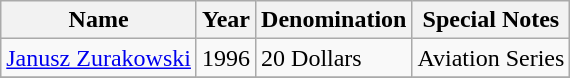<table class="wikitable">
<tr>
<th>Name</th>
<th>Year</th>
<th>Denomination</th>
<th>Special Notes</th>
</tr>
<tr>
<td><a href='#'>Janusz Zurakowski</a></td>
<td>1996</td>
<td>20 Dollars</td>
<td>Aviation Series</td>
</tr>
<tr>
</tr>
</table>
